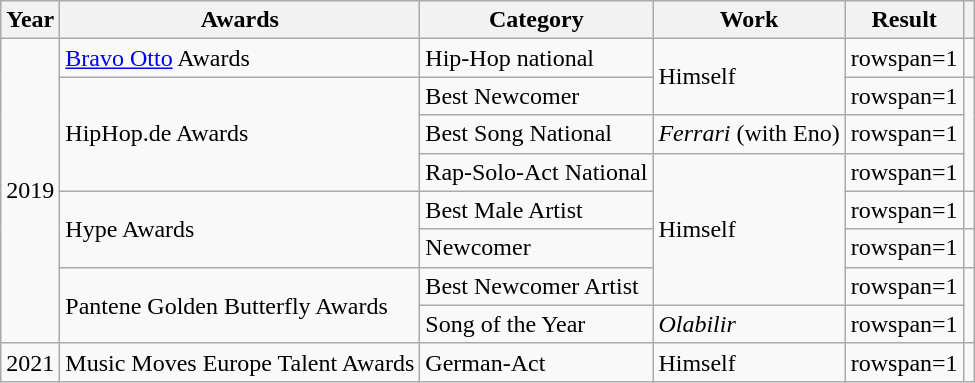<table class="wikitable">
<tr>
<th>Year</th>
<th>Awards</th>
<th>Category</th>
<th>Work</th>
<th>Result</th>
<th></th>
</tr>
<tr>
<td rowspan="8">2019</td>
<td><a href='#'>Bravo Otto</a> Awards</td>
<td>Hip-Hop national</td>
<td rowspan="2">Himself</td>
<td>rowspan=1 </td>
<td></td>
</tr>
<tr>
<td rowspan="3">HipHop.de Awards</td>
<td>Best Newcomer</td>
<td>rowspan=1 </td>
<td rowspan="3"></td>
</tr>
<tr>
<td>Best Song National</td>
<td><em>Ferrari</em> (with Eno)</td>
<td>rowspan=1 </td>
</tr>
<tr>
<td>Rap-Solo-Act National</td>
<td rowspan="4">Himself</td>
<td>rowspan=1 </td>
</tr>
<tr>
<td rowspan="2">Hype Awards</td>
<td>Best Male Artist</td>
<td>rowspan=1 </td>
<td></td>
</tr>
<tr>
<td>Newcomer</td>
<td>rowspan=1 </td>
<td></td>
</tr>
<tr>
<td rowspan="2">Pantene Golden Butterfly Awards</td>
<td>Best Newcomer Artist</td>
<td>rowspan=1 </td>
<td rowspan="2"></td>
</tr>
<tr>
<td>Song of the Year</td>
<td><em>Olabilir</em></td>
<td>rowspan=1 </td>
</tr>
<tr>
<td>2021</td>
<td>Music Moves Europe Talent Awards</td>
<td>German-Act</td>
<td>Himself</td>
<td>rowspan=1 </td>
<td></td>
</tr>
</table>
